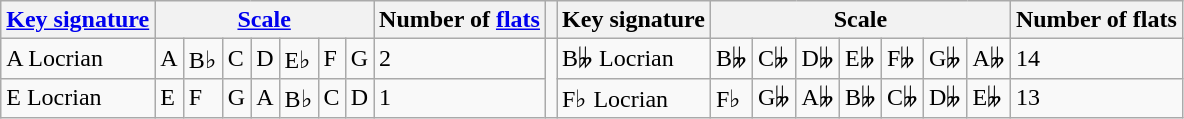<table class="wikitable">
<tr>
<th><a href='#'>Key signature</a></th>
<th colspan="7"><a href='#'>Scale</a></th>
<th>Number of <a href='#'>flats</a></th>
<th></th>
<th>Key signature</th>
<th colspan="7">Scale</th>
<th>Number of flats</th>
</tr>
<tr>
<td>A Locrian</td>
<td>A</td>
<td>B♭</td>
<td>C</td>
<td>D</td>
<td>E♭</td>
<td>F</td>
<td>G</td>
<td>2</td>
<td rowspan="2"></td>
<td>B𝄫 Locrian</td>
<td>B𝄫</td>
<td>C𝄫</td>
<td>D𝄫</td>
<td>E𝄫</td>
<td>F𝄫</td>
<td>G𝄫</td>
<td>A𝄫</td>
<td>14</td>
</tr>
<tr>
<td>E Locrian</td>
<td>E</td>
<td>F</td>
<td>G</td>
<td>A</td>
<td>B♭</td>
<td>C</td>
<td>D</td>
<td>1</td>
<td>F♭ Locrian</td>
<td>F♭</td>
<td>G𝄫</td>
<td>A𝄫</td>
<td>B𝄫</td>
<td>C𝄫</td>
<td>D𝄫</td>
<td>E𝄫</td>
<td>13</td>
</tr>
</table>
